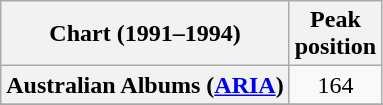<table class="wikitable sortable plainrowheaders" style="text-align:center">
<tr>
<th scope="col">Chart (1991–1994)</th>
<th scope="col">Peak<br>position</th>
</tr>
<tr>
<th scope="row">Australian Albums (<a href='#'>ARIA</a>)</th>
<td align="center">164</td>
</tr>
<tr>
</tr>
<tr>
</tr>
</table>
